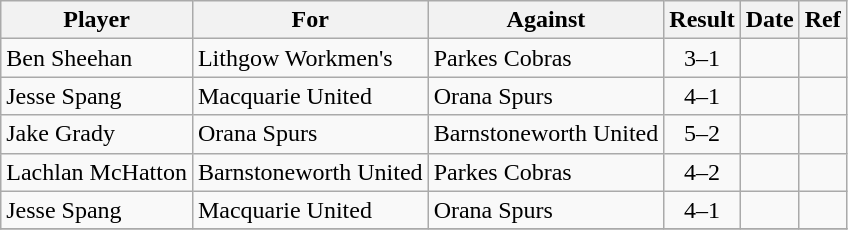<table class="wikitable">
<tr>
<th>Player</th>
<th>For</th>
<th>Against</th>
<th style="text-align:center">Result</th>
<th>Date</th>
<th>Ref</th>
</tr>
<tr>
<td>Ben Sheehan</td>
<td>Lithgow Workmen's</td>
<td>Parkes Cobras</td>
<td style="text-align:center;">3–1</td>
<td></td>
<td></td>
</tr>
<tr>
<td>Jesse Spang</td>
<td>Macquarie United</td>
<td>Orana Spurs</td>
<td style="text-align:center;">4–1</td>
<td></td>
<td></td>
</tr>
<tr>
<td>Jake Grady</td>
<td>Orana Spurs</td>
<td>Barnstoneworth United</td>
<td style="text-align:center;">5–2</td>
<td></td>
<td></td>
</tr>
<tr>
<td>Lachlan McHatton</td>
<td>Barnstoneworth United</td>
<td>Parkes Cobras</td>
<td style="text-align:center;">4–2</td>
<td></td>
<td></td>
</tr>
<tr>
<td>Jesse Spang</td>
<td>Macquarie United</td>
<td>Orana Spurs</td>
<td style="text-align:center;">4–1</td>
<td></td>
<td></td>
</tr>
<tr>
</tr>
</table>
